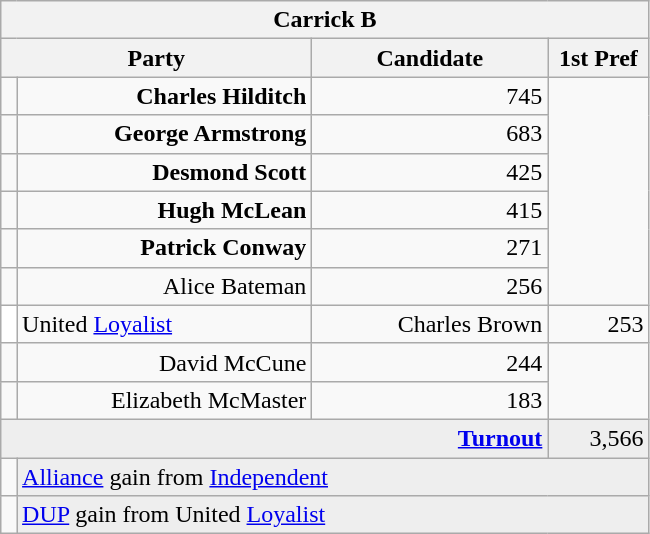<table class="wikitable">
<tr>
<th colspan="4" align="center">Carrick B</th>
</tr>
<tr>
<th colspan="2" align="center" width=200>Party</th>
<th width=150>Candidate</th>
<th width=60>1st Pref</th>
</tr>
<tr>
<td></td>
<td align="right"><strong>Charles Hilditch</strong></td>
<td align="right">745</td>
</tr>
<tr>
<td></td>
<td align="right"><strong>George Armstrong</strong></td>
<td align="right">683</td>
</tr>
<tr>
<td></td>
<td align="right"><strong>Desmond Scott</strong></td>
<td align="right">425</td>
</tr>
<tr>
<td></td>
<td align="right"><strong>Hugh McLean</strong></td>
<td align="right">415</td>
</tr>
<tr>
<td></td>
<td align="right"><strong>Patrick Conway</strong></td>
<td align="right">271</td>
</tr>
<tr>
<td></td>
<td align="right">Alice Bateman</td>
<td align="right">256</td>
</tr>
<tr>
<td style="background-color: #FFFFFF"></td>
<td>United <a href='#'>Loyalist</a></td>
<td align="right">Charles Brown</td>
<td align="right">253</td>
</tr>
<tr>
<td></td>
<td align="right">David McCune</td>
<td align="right">244</td>
</tr>
<tr>
<td></td>
<td align="right">Elizabeth McMaster</td>
<td align="right">183</td>
</tr>
<tr bgcolor="EEEEEE">
<td colspan=3 align="right"><strong><a href='#'>Turnout</a></strong></td>
<td align="right">3,566</td>
</tr>
<tr>
<td bgcolor=></td>
<td colspan=3 bgcolor="EEEEEE"><a href='#'>Alliance</a> gain from <a href='#'>Independent</a></td>
</tr>
<tr>
<td bgcolor=></td>
<td colspan=3 bgcolor="EEEEEE"><a href='#'>DUP</a> gain from United <a href='#'>Loyalist</a></td>
</tr>
</table>
